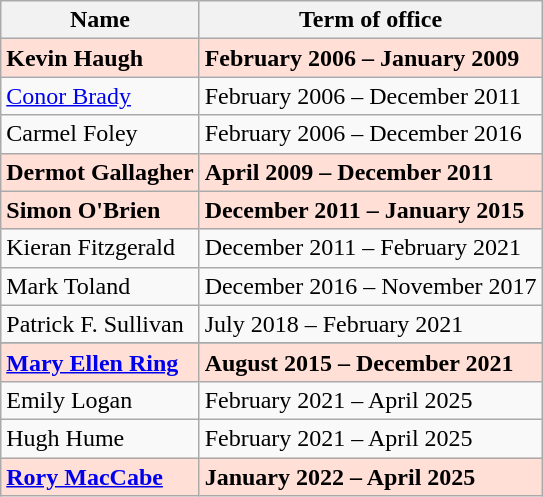<table class="wikitable">
<tr>
<th>Name</th>
<th>Term of office</th>
</tr>
<tr style="font-weight:bold; background:#FFDFD6;">
<td>Kevin Haugh</td>
<td>February 2006 – January 2009</td>
</tr>
<tr>
<td><a href='#'>Conor Brady</a></td>
<td>February 2006 – December 2011</td>
</tr>
<tr>
<td>Carmel Foley</td>
<td>February 2006 – December 2016</td>
</tr>
<tr style="font-weight:bold; background:#FFDFD6;">
<td>Dermot Gallagher</td>
<td>April 2009 – December 2011</td>
</tr>
<tr style="font-weight:bold; background:#FFDFD6;">
<td>Simon O'Brien</td>
<td>December 2011 – January 2015</td>
</tr>
<tr>
<td>Kieran Fitzgerald</td>
<td>December 2011 – February 2021</td>
</tr>
<tr>
<td>Mark Toland</td>
<td>December 2016 – November 2017</td>
</tr>
<tr>
<td>Patrick F. Sullivan</td>
<td>July 2018 – February 2021</td>
</tr>
<tr>
</tr>
<tr style="font-weight:bold; background:#FFDFD6;">
<td><a href='#'>Mary Ellen Ring</a></td>
<td>August 2015 – December 2021</td>
</tr>
<tr>
<td>Emily Logan</td>
<td>February 2021 – April 2025</td>
</tr>
<tr>
<td>Hugh Hume</td>
<td>February 2021 – April 2025</td>
</tr>
<tr style="font-weight:bold; background:#FFDFD6;">
<td><a href='#'>Rory MacCabe</a></td>
<td>January 2022 – April 2025</td>
</tr>
</table>
